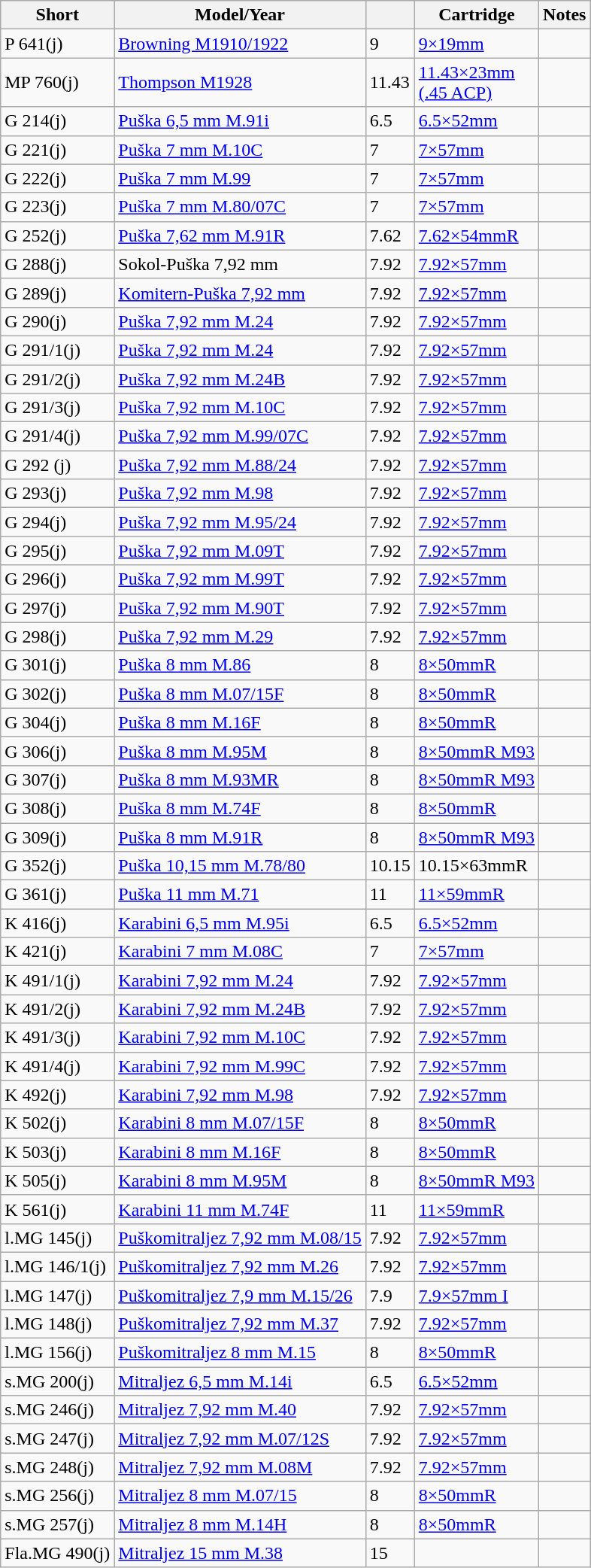<table border="1" class="wikitable sortable">
<tr>
<th>Short<br></th>
<th>Model/Year</th>
<th><br></th>
<th>Cartridge</th>
<th>Notes</th>
</tr>
<tr>
<td>P 641(j)</td>
<td><a href='#'>Browning M1910/1922</a></td>
<td>9</td>
<td><a href='#'>9×19mm</a></td>
<td></td>
</tr>
<tr>
<td>MP 760(j)</td>
<td><a href='#'>Thompson M1928</a></td>
<td>11.43</td>
<td><a href='#'>11.43×23mm<br>(.45 ACP)</a></td>
<td></td>
</tr>
<tr>
<td>G 214(j)</td>
<td><a href='#'>Puška 6,5 mm M.91i</a></td>
<td>6.5</td>
<td><a href='#'>6.5×52mm</a></td>
<td></td>
</tr>
<tr>
<td>G 221(j)</td>
<td><a href='#'>Puška 7 mm M.10C</a></td>
<td>7</td>
<td><a href='#'>7×57mm</a></td>
<td></td>
</tr>
<tr>
<td>G 222(j)</td>
<td><a href='#'>Puška 7 mm M.99</a></td>
<td>7</td>
<td><a href='#'>7×57mm</a></td>
<td></td>
</tr>
<tr>
<td>G 223(j)</td>
<td><a href='#'>Puška 7 mm M.80/07C</a></td>
<td>7</td>
<td><a href='#'>7×57mm</a></td>
<td></td>
</tr>
<tr>
<td>G 252(j)</td>
<td><a href='#'>Puška 7,62 mm M.91R</a></td>
<td>7.62</td>
<td><a href='#'>7.62×54mmR</a></td>
<td></td>
</tr>
<tr>
<td>G 288(j)</td>
<td>Sokol-Puška 7,92 mm</td>
<td>7.92</td>
<td><a href='#'>7.92×57mm</a></td>
<td></td>
</tr>
<tr>
<td>G 289(j)</td>
<td><a href='#'>Komitern-Puška 7,92 mm</a></td>
<td>7.92</td>
<td><a href='#'>7.92×57mm</a></td>
<td></td>
</tr>
<tr>
<td>G 290(j)</td>
<td><a href='#'>Puška 7,92 mm M.24</a></td>
<td>7.92</td>
<td><a href='#'>7.92×57mm</a></td>
<td></td>
</tr>
<tr>
<td>G 291/1(j)</td>
<td><a href='#'>Puška 7,92 mm M.24</a></td>
<td>7.92</td>
<td><a href='#'>7.92×57mm</a></td>
<td></td>
</tr>
<tr>
<td>G 291/2(j)</td>
<td><a href='#'>Puška 7,92 mm M.24B</a></td>
<td>7.92</td>
<td><a href='#'>7.92×57mm</a></td>
<td></td>
</tr>
<tr>
<td>G 291/3(j)</td>
<td><a href='#'>Puška 7,92 mm M.10C</a></td>
<td>7.92</td>
<td><a href='#'>7.92×57mm</a></td>
<td></td>
</tr>
<tr>
<td>G 291/4(j)</td>
<td><a href='#'>Puška 7,92 mm M.99/07C</a></td>
<td>7.92</td>
<td><a href='#'>7.92×57mm</a></td>
<td></td>
</tr>
<tr>
<td>G 292 (j)</td>
<td><a href='#'>Puška 7,92 mm M.88/24</a></td>
<td>7.92</td>
<td><a href='#'>7.92×57mm</a></td>
<td></td>
</tr>
<tr>
<td>G 293(j)</td>
<td><a href='#'>Puška 7,92 mm M.98</a></td>
<td>7.92</td>
<td><a href='#'>7.92×57mm</a></td>
<td></td>
</tr>
<tr>
<td>G 294(j)</td>
<td><a href='#'>Puška 7,92 mm M.95/24</a></td>
<td>7.92</td>
<td><a href='#'>7.92×57mm</a></td>
<td></td>
</tr>
<tr>
<td>G 295(j)</td>
<td><a href='#'>Puška 7,92 mm M.09T</a></td>
<td>7.92</td>
<td><a href='#'>7.92×57mm</a></td>
<td></td>
</tr>
<tr>
<td>G 296(j)</td>
<td><a href='#'>Puška 7,92 mm M.99T</a></td>
<td>7.92</td>
<td><a href='#'>7.92×57mm</a></td>
<td></td>
</tr>
<tr>
<td>G 297(j)</td>
<td><a href='#'>Puška 7,92 mm M.90T</a></td>
<td>7.92</td>
<td><a href='#'>7.92×57mm</a></td>
<td></td>
</tr>
<tr>
<td>G 298(j)</td>
<td><a href='#'>Puška 7,92 mm M.29</a></td>
<td>7.92</td>
<td><a href='#'>7.92×57mm</a></td>
<td></td>
</tr>
<tr>
<td>G 301(j)</td>
<td><a href='#'>Puška 8 mm M.86</a></td>
<td>8</td>
<td><a href='#'>8×50mmR</a></td>
<td></td>
</tr>
<tr>
<td>G 302(j)</td>
<td><a href='#'>Puška 8 mm M.07/15F</a></td>
<td>8</td>
<td><a href='#'>8×50mmR</a></td>
<td></td>
</tr>
<tr>
<td>G 304(j)</td>
<td><a href='#'>Puška 8 mm M.16F</a></td>
<td>8</td>
<td><a href='#'>8×50mmR</a></td>
<td></td>
</tr>
<tr>
<td>G 306(j)</td>
<td><a href='#'>Puška 8 mm M.95M</a></td>
<td>8</td>
<td><a href='#'>8×50mmR M93</a></td>
<td></td>
</tr>
<tr>
<td>G 307(j)</td>
<td><a href='#'>Puška 8 mm M.93MR</a></td>
<td>8</td>
<td><a href='#'>8×50mmR M93</a></td>
<td></td>
</tr>
<tr>
<td>G 308(j)</td>
<td><a href='#'>Puška 8 mm M.74F</a></td>
<td>8</td>
<td><a href='#'>8×50mmR</a></td>
<td></td>
</tr>
<tr>
<td>G 309(j)</td>
<td><a href='#'>Puška 8 mm M.91R</a></td>
<td>8</td>
<td><a href='#'>8×50mmR M93</a></td>
<td></td>
</tr>
<tr>
<td>G 352(j)</td>
<td><a href='#'>Puška 10,15 mm M.78/80</a></td>
<td>10.15</td>
<td>10.15×63mmR</td>
<td></td>
</tr>
<tr>
<td>G 361(j)</td>
<td><a href='#'>Puška 11 mm M.71</a></td>
<td>11</td>
<td><a href='#'>11×59mmR</a></td>
<td></td>
</tr>
<tr>
<td>K 416(j)</td>
<td><a href='#'>Karabini 6,5 mm M.95i</a></td>
<td>6.5</td>
<td><a href='#'>6.5×52mm</a></td>
<td></td>
</tr>
<tr>
<td>K 421(j)</td>
<td><a href='#'>Karabini 7 mm M.08C</a></td>
<td>7</td>
<td><a href='#'>7×57mm</a></td>
<td></td>
</tr>
<tr>
<td>K 491/1(j)</td>
<td><a href='#'>Karabini 7,92 mm M.24</a></td>
<td>7.92</td>
<td><a href='#'>7.92×57mm</a></td>
<td></td>
</tr>
<tr>
<td>K 491/2(j)</td>
<td><a href='#'>Karabini 7,92 mm M.24B</a></td>
<td>7.92</td>
<td><a href='#'>7.92×57mm</a></td>
<td></td>
</tr>
<tr>
<td>K 491/3(j)</td>
<td><a href='#'>Karabini 7,92 mm M.10C</a></td>
<td>7.92</td>
<td><a href='#'>7.92×57mm</a></td>
<td></td>
</tr>
<tr>
<td>K 491/4(j)</td>
<td><a href='#'>Karabini 7,92 mm M.99C</a></td>
<td>7.92</td>
<td><a href='#'>7.92×57mm</a></td>
<td></td>
</tr>
<tr>
<td>K 492(j)</td>
<td><a href='#'>Karabini 7,92 mm M.98</a></td>
<td>7.92</td>
<td><a href='#'>7.92×57mm</a></td>
<td></td>
</tr>
<tr>
<td>K 502(j)</td>
<td><a href='#'>Karabini 8 mm M.07/15F</a></td>
<td>8</td>
<td><a href='#'>8×50mmR</a></td>
<td></td>
</tr>
<tr>
<td>K 503(j)</td>
<td><a href='#'>Karabini 8 mm M.16F</a></td>
<td>8</td>
<td><a href='#'>8×50mmR</a></td>
<td></td>
</tr>
<tr>
<td>K 505(j)</td>
<td><a href='#'>Karabini 8 mm M.95M</a></td>
<td>8</td>
<td><a href='#'>8×50mmR M93</a></td>
<td></td>
</tr>
<tr>
<td>K 561(j)</td>
<td><a href='#'>Karabini 11 mm M.74F</a></td>
<td>11</td>
<td><a href='#'>11×59mmR</a></td>
<td></td>
</tr>
<tr>
<td>l.MG 145(j)</td>
<td><a href='#'>Puškomitraljez 7,92 mm M.08/15</a></td>
<td>7.92</td>
<td><a href='#'>7.92×57mm</a></td>
<td></td>
</tr>
<tr>
<td>l.MG 146/1(j)</td>
<td><a href='#'>Puškomitraljez 7,92 mm M.26</a></td>
<td>7.92</td>
<td><a href='#'>7.92×57mm</a></td>
<td></td>
</tr>
<tr>
<td>l.MG 147(j)</td>
<td><a href='#'>Puškomitraljez 7,9 mm M.15/26</a></td>
<td>7.9</td>
<td><a href='#'>7.9×57mm I</a></td>
<td></td>
</tr>
<tr>
<td>l.MG 148(j)</td>
<td><a href='#'>Puškomitraljez 7,92 mm M.37</a></td>
<td>7.92</td>
<td><a href='#'>7.92×57mm</a></td>
<td></td>
</tr>
<tr>
<td>l.MG 156(j)</td>
<td><a href='#'>Puškomitraljez 8 mm M.15</a></td>
<td>8</td>
<td><a href='#'>8×50mmR</a></td>
<td></td>
</tr>
<tr>
<td>s.MG 200(j)</td>
<td><a href='#'>Mitraljez 6,5 mm M.14i</a></td>
<td>6.5</td>
<td><a href='#'>6.5×52mm</a></td>
<td></td>
</tr>
<tr>
<td>s.MG 246(j)</td>
<td><a href='#'>Mitraljez 7,92 mm M.40</a></td>
<td>7.92</td>
<td><a href='#'>7.92×57mm</a></td>
<td></td>
</tr>
<tr>
<td>s.MG 247(j)</td>
<td><a href='#'>Mitraljez 7,92 mm M.07/12S</a></td>
<td>7.92</td>
<td><a href='#'>7.92×57mm</a></td>
<td></td>
</tr>
<tr>
<td>s.MG 248(j)</td>
<td><a href='#'>Mitraljez 7,92 mm M.08M</a></td>
<td>7.92</td>
<td><a href='#'>7.92×57mm</a></td>
<td></td>
</tr>
<tr>
<td>s.MG 256(j)</td>
<td><a href='#'>Mitraljez 8 mm M.07/15</a></td>
<td>8</td>
<td><a href='#'>8×50mmR</a></td>
<td></td>
</tr>
<tr>
<td>s.MG 257(j)</td>
<td><a href='#'>Mitraljez 8 mm M.14H</a></td>
<td>8</td>
<td><a href='#'>8×50mmR</a></td>
<td></td>
</tr>
<tr>
<td>Fla.MG 490(j)</td>
<td><a href='#'>Mitraljez 15 mm M.38</a></td>
<td>15</td>
<td></td>
</tr>
</table>
